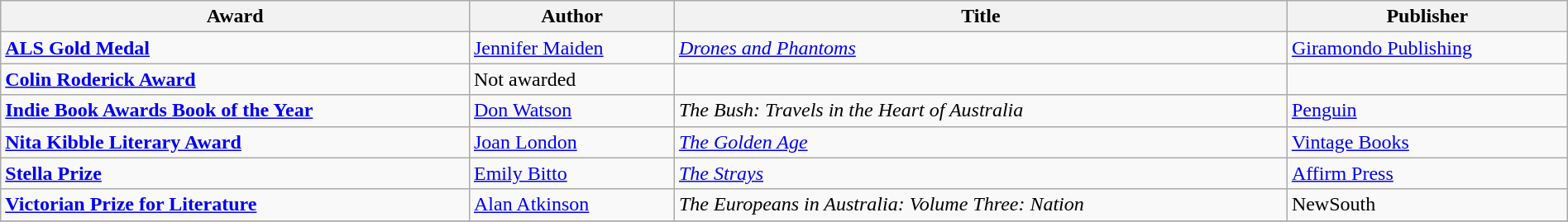<table class="wikitable" width=100%>
<tr>
<th>Award</th>
<th>Author</th>
<th>Title</th>
<th>Publisher</th>
</tr>
<tr>
<td><strong><a href='#'>ALS Gold Medal</a></strong></td>
<td><a href='#'>Jennifer Maiden</a></td>
<td><em><a href='#'>Drones and Phantoms</a></em></td>
<td><a href='#'>Giramondo Publishing</a></td>
</tr>
<tr>
<td><strong><a href='#'>Colin Roderick Award</a></strong></td>
<td>Not awarded</td>
<td></td>
<td></td>
</tr>
<tr>
<td><strong><a href='#'>Indie Book Awards Book of the Year</a></strong></td>
<td><a href='#'>Don Watson</a></td>
<td><em>The Bush: Travels in the Heart of Australia</em></td>
<td><a href='#'>Penguin</a></td>
</tr>
<tr>
<td><strong><a href='#'>Nita Kibble Literary Award</a></strong></td>
<td><a href='#'>Joan London</a></td>
<td><em><a href='#'>The Golden Age</a></em></td>
<td><a href='#'>Vintage Books</a></td>
</tr>
<tr>
<td><strong><a href='#'>Stella Prize</a></strong></td>
<td><a href='#'>Emily Bitto</a></td>
<td><em><a href='#'>The Strays</a></em></td>
<td><a href='#'>Affirm Press</a></td>
</tr>
<tr>
<td><strong><a href='#'>Victorian Prize for Literature</a></strong></td>
<td><a href='#'>Alan Atkinson</a></td>
<td><em>The Europeans in Australia: Volume Three: Nation</em></td>
<td>NewSouth</td>
</tr>
<tr>
</tr>
</table>
